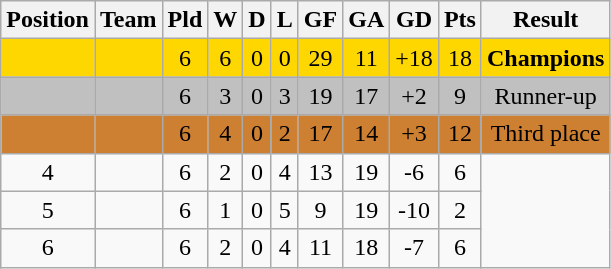<table class="wikitable" style="text-align:center;">
<tr>
<th>Position</th>
<th>Team</th>
<th>Pld</th>
<th>W</th>
<th>D</th>
<th>L</th>
<th>GF</th>
<th>GA</th>
<th>GD</th>
<th>Pts</th>
<th>Result</th>
</tr>
<tr style="background:#FFD700;">
<td></td>
<td></td>
<td>6</td>
<td>6</td>
<td>0</td>
<td>0</td>
<td>29</td>
<td>11</td>
<td>+18</td>
<td>18</td>
<td><strong>Champions</strong></td>
</tr>
<tr style="background:#C0C0C0;">
<td></td>
<td></td>
<td>6</td>
<td>3</td>
<td>0</td>
<td>3</td>
<td>19</td>
<td>17</td>
<td>+2</td>
<td>9</td>
<td>Runner-up</td>
</tr>
<tr style="background:#CD7F32;">
<td></td>
<td></td>
<td>6</td>
<td>4</td>
<td>0</td>
<td>2</td>
<td>17</td>
<td>14</td>
<td>+3</td>
<td>12</td>
<td>Third place</td>
</tr>
<tr>
<td>4</td>
<td></td>
<td>6</td>
<td>2</td>
<td>0</td>
<td>4</td>
<td>13</td>
<td>19</td>
<td>-6</td>
<td>6</td>
<td rowspan="3"></td>
</tr>
<tr>
<td>5</td>
<td></td>
<td>6</td>
<td>1</td>
<td>0</td>
<td>5</td>
<td>9</td>
<td>19</td>
<td>-10</td>
<td>2</td>
</tr>
<tr>
<td>6</td>
<td></td>
<td>6</td>
<td>2</td>
<td>0</td>
<td>4</td>
<td>11</td>
<td>18</td>
<td>-7</td>
<td>6</td>
</tr>
</table>
